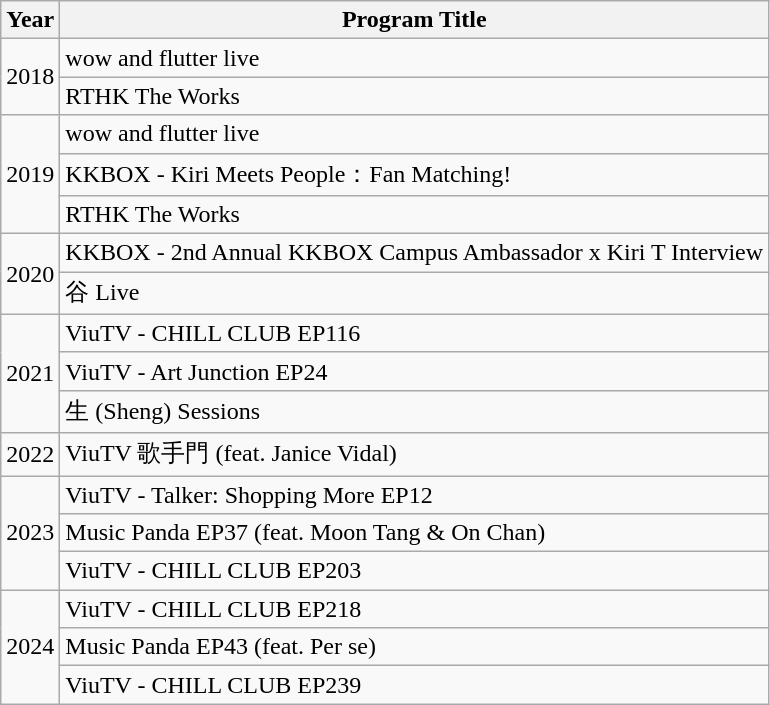<table class="wikitable">
<tr>
<th>Year</th>
<th>Program Title</th>
</tr>
<tr>
<td rowspan="2">2018</td>
<td>wow and flutter live</td>
</tr>
<tr>
<td>RTHK The Works</td>
</tr>
<tr>
<td rowspan="3">2019</td>
<td>wow and flutter live</td>
</tr>
<tr>
<td>KKBOX - Kiri Meets People：Fan Matching!</td>
</tr>
<tr>
<td>RTHK The Works</td>
</tr>
<tr>
<td rowspan="2">2020</td>
<td>KKBOX - 2nd Annual KKBOX Campus Ambassador x Kiri T Interview</td>
</tr>
<tr>
<td>谷 Live</td>
</tr>
<tr>
<td rowspan="3">2021</td>
<td>ViuTV - CHILL CLUB EP116</td>
</tr>
<tr>
<td>ViuTV - Art Junction EP24</td>
</tr>
<tr>
<td>生 (Sheng) Sessions</td>
</tr>
<tr>
<td>2022</td>
<td>ViuTV 歌手門 (feat. Janice Vidal)</td>
</tr>
<tr>
<td rowspan="3">2023</td>
<td>ViuTV - Talker: Shopping More EP12</td>
</tr>
<tr>
<td>Music Panda EP37 (feat. Moon Tang & On Chan)</td>
</tr>
<tr>
<td>ViuTV - CHILL CLUB EP203</td>
</tr>
<tr>
<td rowspan="3">2024</td>
<td>ViuTV - CHILL CLUB EP218</td>
</tr>
<tr>
<td>Music Panda EP43 (feat. Per se)</td>
</tr>
<tr>
<td>ViuTV - CHILL CLUB EP239</td>
</tr>
</table>
